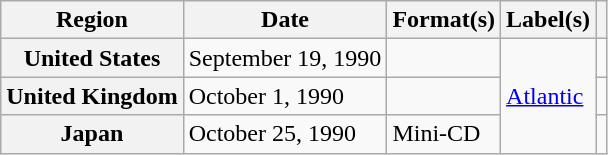<table class="wikitable plainrowheaders">
<tr>
<th scope="col">Region</th>
<th scope="col">Date</th>
<th scope="col">Format(s)</th>
<th scope="col">Label(s)</th>
<th scope="col"></th>
</tr>
<tr>
<th scope="row">United States</th>
<td>September 19, 1990</td>
<td></td>
<td rowspan="3"><a href='#'>Atlantic</a></td>
<td></td>
</tr>
<tr>
<th scope="row">United Kingdom</th>
<td>October 1, 1990</td>
<td></td>
<td></td>
</tr>
<tr>
<th scope="row">Japan</th>
<td>October 25, 1990</td>
<td>Mini-CD</td>
<td></td>
</tr>
</table>
